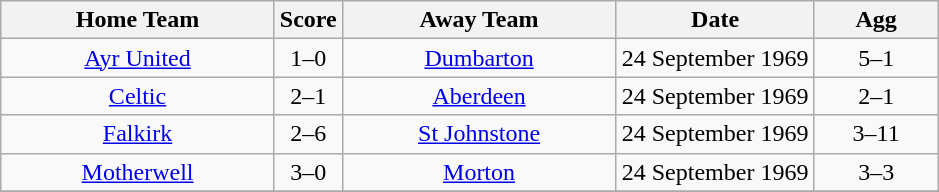<table class="wikitable" style="text-align:center;">
<tr>
<th width=175>Home Team</th>
<th width=20>Score</th>
<th width=175>Away Team</th>
<th width= 125>Date</th>
<th width= 75>Agg</th>
</tr>
<tr>
<td><a href='#'>Ayr United</a></td>
<td>1–0</td>
<td><a href='#'>Dumbarton</a></td>
<td>24 September 1969</td>
<td>5–1</td>
</tr>
<tr>
<td><a href='#'>Celtic</a></td>
<td>2–1</td>
<td><a href='#'>Aberdeen</a></td>
<td>24 September 1969</td>
<td>2–1</td>
</tr>
<tr>
<td><a href='#'>Falkirk</a></td>
<td>2–6</td>
<td><a href='#'>St Johnstone</a></td>
<td>24 September 1969</td>
<td>3–11</td>
</tr>
<tr>
<td><a href='#'>Motherwell</a></td>
<td>3–0</td>
<td><a href='#'>Morton</a></td>
<td>24 September 1969</td>
<td>3–3</td>
</tr>
<tr>
</tr>
</table>
